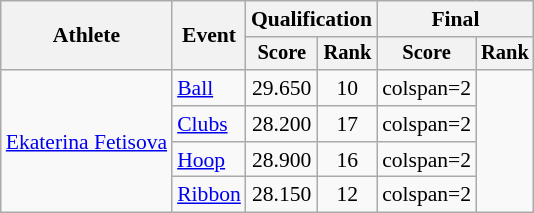<table class=wikitable style=font-size:90%;text-align:center>
<tr>
<th rowspan=2>Athlete</th>
<th rowspan=2>Event</th>
<th colspan=2>Qualification</th>
<th colspan=2>Final</th>
</tr>
<tr style=font-size:95%>
<th>Score</th>
<th>Rank</th>
<th>Score</th>
<th>Rank</th>
</tr>
<tr>
<td align=left rowspan=4><a href='#'>Ekaterina Fetisova</a></td>
<td align=left><a href='#'>Ball</a></td>
<td>29.650</td>
<td>10</td>
<td>colspan=2 </td>
</tr>
<tr>
<td align=left><a href='#'>Clubs</a></td>
<td>28.200</td>
<td>17</td>
<td>colspan=2 </td>
</tr>
<tr>
<td align=left><a href='#'>Hoop</a></td>
<td>28.900</td>
<td>16</td>
<td>colspan=2 </td>
</tr>
<tr>
<td align=left><a href='#'>Ribbon</a></td>
<td>28.150</td>
<td>12</td>
<td>colspan=2 </td>
</tr>
</table>
